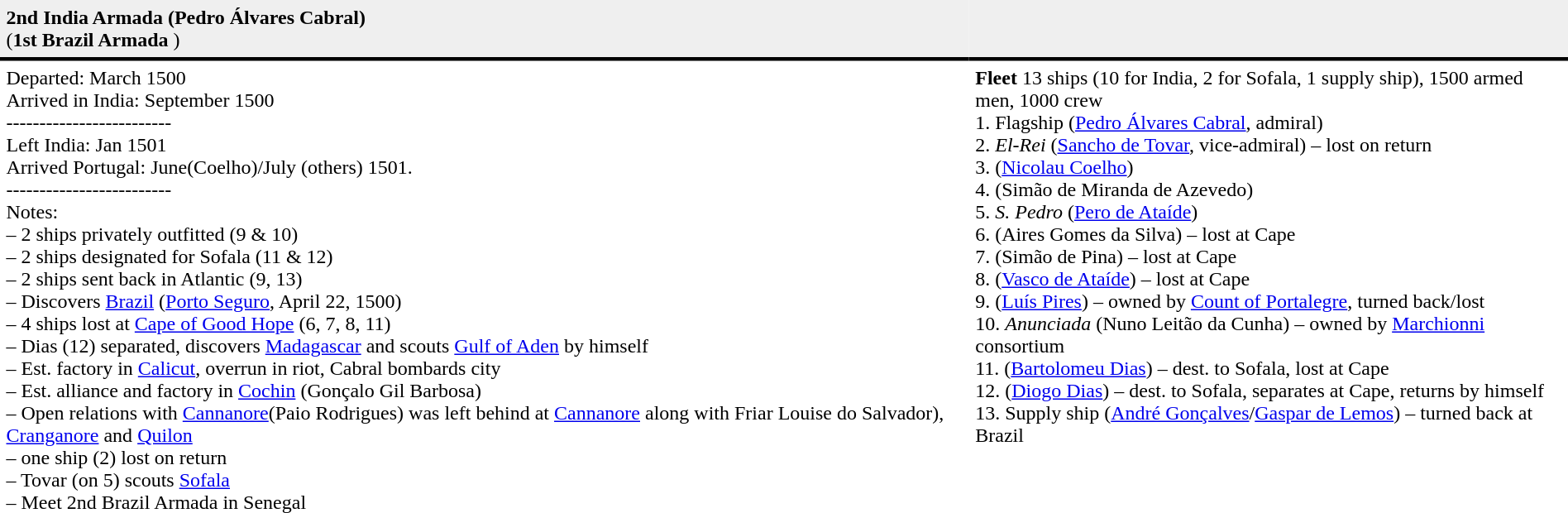<table class="toccolours" cellpadding="5" style="border-collapse:collapse">
<tr>
<td style="border-bottom:3px solid; background:#efefef;"><strong>2nd India Armada (Pedro Álvares Cabral)</strong><br> (<strong>1st Brazil Armada</strong> )</td>
<td style="border-bottom:3px solid; background:#efefef;"></td>
</tr>
<tr valign="top">
<td>Departed: March 1500 <br> Arrived in India: September 1500 <br> -------------------------<br>Left India: Jan 1501 <br> Arrived Portugal: June(Coelho)/July (others) 1501. <br>-------------------------<br>Notes: <br>– 2 ships privately outfitted (9 & 10)<br>– 2 ships designated for Sofala (11 & 12)<br>– 2 ships sent back in Atlantic (9, 13)<br>– Discovers <a href='#'>Brazil</a> (<a href='#'>Porto Seguro</a>, April 22, 1500)<br>– 4 ships lost at <a href='#'>Cape of Good Hope</a> (6, 7, 8, 11)<br>– Dias (12) separated, discovers <a href='#'>Madagascar</a> and scouts <a href='#'>Gulf of Aden</a> by himself <br>– Est. factory in <a href='#'>Calicut</a>, overrun in riot, Cabral bombards city<br>– Est. alliance and factory in <a href='#'>Cochin</a> (Gonçalo Gil Barbosa)<br>– Open relations with <a href='#'>Cannanore</a>(Paio Rodrigues) was left behind at <a href='#'>Cannanore</a> along with Friar Louise do Salvador), <a href='#'>Cranganore</a> and <a href='#'>Quilon</a><br>– one ship (2) lost on return <br>– Tovar (on 5) scouts <a href='#'>Sofala</a> <br>– Meet 2nd Brazil Armada in Senegal<br></td>
<td><strong>Fleet</strong> 13 ships (10 for India, 2 for Sofala, 1 supply ship), 1500 armed men, 1000 crew<br>1. Flagship (<a href='#'>Pedro Álvares Cabral</a>, admiral) <br>2. <em>El-Rei</em> (<a href='#'>Sancho de Tovar</a>, vice-admiral) – lost on return <br> 3. (<a href='#'>Nicolau Coelho</a>) <br>4. (Simão de Miranda de Azevedo) <br>5. <em>S. Pedro</em> (<a href='#'>Pero de Ataíde</a>)<br>6. (Aires Gomes da Silva) – lost at Cape<br>7. (Simão de Pina) – lost at Cape<br>8. (<a href='#'>Vasco de Ataíde</a>) – lost at Cape<br>9. (<a href='#'>Luís Pires</a>) – owned by <a href='#'>Count of Portalegre</a>, turned back/lost<br>10. <em>Anunciada</em> (Nuno Leitão da Cunha) – owned by <a href='#'>Marchionni</a> consortium<br>11. (<a href='#'>Bartolomeu Dias</a>) – dest. to Sofala, lost at Cape<br>12. (<a href='#'>Diogo Dias</a>) – dest. to Sofala, separates at Cape, returns by himself<br>13. Supply ship (<a href='#'>André Gonçalves</a>/<a href='#'>Gaspar de Lemos</a>) – turned back at Brazil<br></td>
</tr>
</table>
